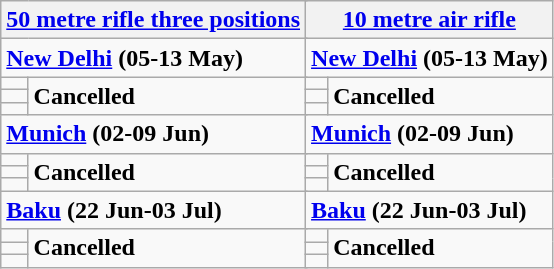<table class="wikitable">
<tr>
<th colspan="3"><a href='#'>50 metre rifle three positions</a></th>
<th colspan="3"><a href='#'>10 metre air rifle</a></th>
</tr>
<tr>
<td colspan="3"><strong><a href='#'>New Delhi</a>  (05-13 May)</strong></td>
<td colspan="3"><strong><a href='#'>New Delhi</a>  (05-13 May)</strong></td>
</tr>
<tr>
<td></td>
<td colspan="2" rowspan="3"><strong>Cancelled</strong></td>
<td></td>
<td colspan="2" rowspan="3"><strong>Cancelled</strong></td>
</tr>
<tr>
<td></td>
<td></td>
</tr>
<tr>
<td></td>
<td></td>
</tr>
<tr>
<td colspan="3"><strong><a href='#'>Munich</a></strong> <strong> (02-09 Jun)</strong></td>
<td colspan="3"><strong><a href='#'>Munich</a></strong> <strong> (02-09 Jun)</strong></td>
</tr>
<tr>
<td></td>
<td colspan="2" rowspan="3"><strong>Cancelled</strong></td>
<td></td>
<td colspan="2" rowspan="3"><strong>Cancelled</strong></td>
</tr>
<tr>
<td></td>
<td></td>
</tr>
<tr>
<td></td>
<td></td>
</tr>
<tr>
<td colspan="3"><strong><a href='#'>Baku</a>  </strong> <strong>(22 Jun-03 Jul)</strong></td>
<td colspan="3"><strong><a href='#'>Baku</a>  </strong> <strong>(22 Jun-03 Jul)</strong></td>
</tr>
<tr>
<td></td>
<td colspan="2" rowspan="3"><strong>Cancelled</strong></td>
<td></td>
<td colspan="2" rowspan="3"><strong>Cancelled</strong></td>
</tr>
<tr>
<td></td>
<td></td>
</tr>
<tr>
<td></td>
<td></td>
</tr>
</table>
